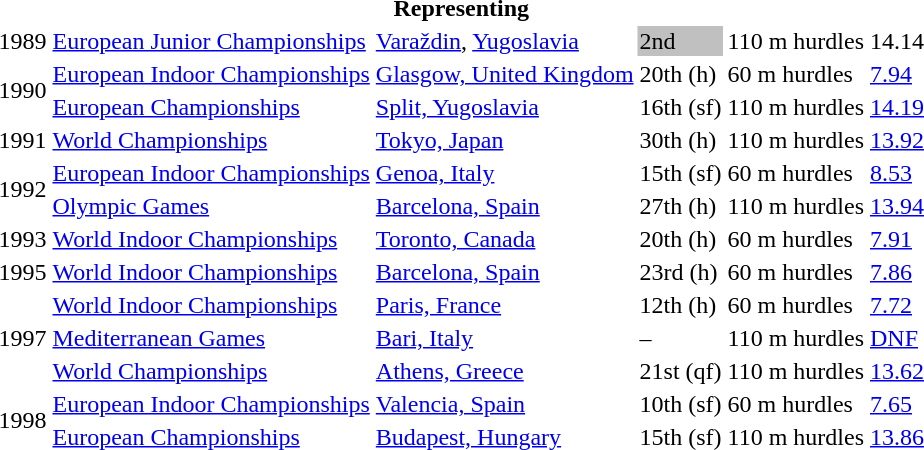<table>
<tr>
<th colspan="6">Representing </th>
</tr>
<tr>
<td>1989</td>
<td><a href='#'>European Junior Championships</a></td>
<td><a href='#'>Varaždin</a>, <a href='#'>Yugoslavia</a></td>
<td bgcolor=silver>2nd</td>
<td>110 m hurdles</td>
<td>14.14</td>
</tr>
<tr>
<td rowspan=2>1990</td>
<td><a href='#'>European Indoor Championships</a></td>
<td><a href='#'>Glasgow, United Kingdom</a></td>
<td>20th (h)</td>
<td>60 m hurdles</td>
<td><a href='#'>7.94</a></td>
</tr>
<tr>
<td><a href='#'>European Championships</a></td>
<td><a href='#'>Split, Yugoslavia</a></td>
<td>16th (sf)</td>
<td>110 m hurdles</td>
<td><a href='#'>14.19</a></td>
</tr>
<tr>
<td>1991</td>
<td><a href='#'>World Championships</a></td>
<td><a href='#'>Tokyo, Japan</a></td>
<td>30th (h)</td>
<td>110 m hurdles</td>
<td><a href='#'>13.92</a></td>
</tr>
<tr>
<td rowspan=2>1992</td>
<td><a href='#'>European Indoor Championships</a></td>
<td><a href='#'>Genoa, Italy</a></td>
<td>15th (sf)</td>
<td>60 m hurdles</td>
<td><a href='#'>8.53</a></td>
</tr>
<tr>
<td><a href='#'>Olympic Games</a></td>
<td><a href='#'>Barcelona, Spain</a></td>
<td>27th (h)</td>
<td>110 m hurdles</td>
<td><a href='#'>13.94</a></td>
</tr>
<tr>
<td>1993</td>
<td><a href='#'>World Indoor Championships</a></td>
<td><a href='#'>Toronto, Canada</a></td>
<td>20th (h)</td>
<td>60 m hurdles</td>
<td><a href='#'>7.91</a></td>
</tr>
<tr>
<td>1995</td>
<td><a href='#'>World Indoor Championships</a></td>
<td><a href='#'>Barcelona, Spain</a></td>
<td>23rd (h)</td>
<td>60 m hurdles</td>
<td><a href='#'>7.86</a></td>
</tr>
<tr>
<td rowspan=3>1997</td>
<td><a href='#'>World Indoor Championships</a></td>
<td><a href='#'>Paris, France</a></td>
<td>12th (h)</td>
<td>60 m hurdles</td>
<td><a href='#'>7.72</a></td>
</tr>
<tr>
<td><a href='#'>Mediterranean Games</a></td>
<td><a href='#'>Bari, Italy</a></td>
<td>–</td>
<td>110 m hurdles</td>
<td><a href='#'>DNF</a></td>
</tr>
<tr>
<td><a href='#'>World Championships</a></td>
<td><a href='#'>Athens, Greece</a></td>
<td>21st (qf)</td>
<td>110 m hurdles</td>
<td><a href='#'>13.62</a></td>
</tr>
<tr>
<td rowspan=2>1998</td>
<td><a href='#'>European Indoor Championships</a></td>
<td><a href='#'>Valencia, Spain</a></td>
<td>10th (sf)</td>
<td>60 m hurdles</td>
<td><a href='#'>7.65</a></td>
</tr>
<tr>
<td><a href='#'>European Championships</a></td>
<td><a href='#'>Budapest, Hungary</a></td>
<td>15th (sf)</td>
<td>110 m hurdles</td>
<td><a href='#'>13.86</a></td>
</tr>
</table>
